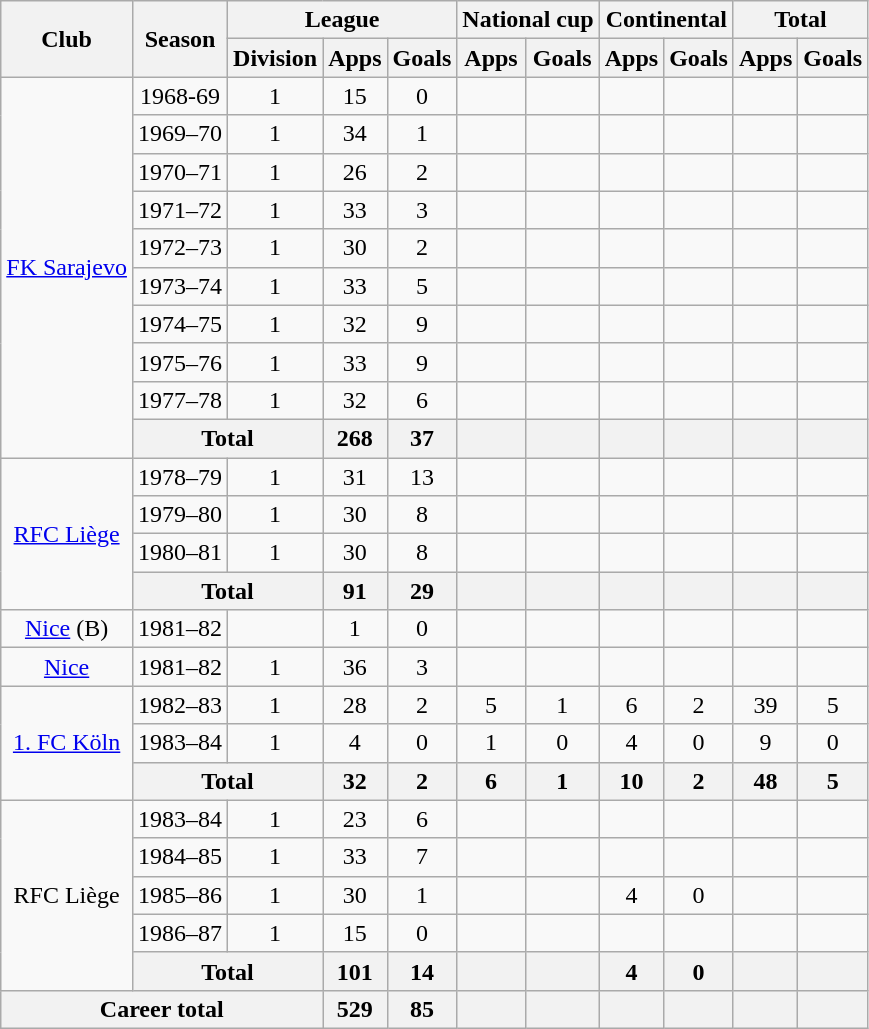<table class="wikitable" style="text-align:center">
<tr>
<th rowspan="2">Club</th>
<th rowspan="2">Season</th>
<th colspan="3">League</th>
<th colspan="2">National cup</th>
<th colspan="2">Continental</th>
<th colspan="2">Total</th>
</tr>
<tr>
<th>Division</th>
<th>Apps</th>
<th>Goals</th>
<th>Apps</th>
<th>Goals</th>
<th>Apps</th>
<th>Goals</th>
<th>Apps</th>
<th>Goals</th>
</tr>
<tr>
<td rowspan="10"><a href='#'>FK Sarajevo</a></td>
<td>1968-69</td>
<td>1</td>
<td>15</td>
<td>0</td>
<td></td>
<td></td>
<td></td>
<td></td>
<td></td>
<td></td>
</tr>
<tr>
<td>1969–70</td>
<td>1</td>
<td>34</td>
<td>1</td>
<td></td>
<td></td>
<td></td>
<td></td>
<td></td>
<td></td>
</tr>
<tr>
<td>1970–71</td>
<td>1</td>
<td>26</td>
<td>2</td>
<td></td>
<td></td>
<td></td>
<td></td>
<td></td>
<td></td>
</tr>
<tr>
<td>1971–72</td>
<td>1</td>
<td>33</td>
<td>3</td>
<td></td>
<td></td>
<td></td>
<td></td>
<td></td>
<td></td>
</tr>
<tr>
<td>1972–73</td>
<td>1</td>
<td>30</td>
<td>2</td>
<td></td>
<td></td>
<td></td>
<td></td>
<td></td>
<td></td>
</tr>
<tr>
<td>1973–74</td>
<td>1</td>
<td>33</td>
<td>5</td>
<td></td>
<td></td>
<td></td>
<td></td>
<td></td>
<td></td>
</tr>
<tr>
<td>1974–75</td>
<td>1</td>
<td>32</td>
<td>9</td>
<td></td>
<td></td>
<td></td>
<td></td>
<td></td>
<td></td>
</tr>
<tr>
<td>1975–76</td>
<td>1</td>
<td>33</td>
<td>9</td>
<td></td>
<td></td>
<td></td>
<td></td>
<td></td>
<td></td>
</tr>
<tr>
<td>1977–78</td>
<td>1</td>
<td>32</td>
<td>6</td>
<td></td>
<td></td>
<td></td>
<td></td>
<td></td>
<td></td>
</tr>
<tr>
<th colspan="2">Total</th>
<th>268</th>
<th>37</th>
<th></th>
<th></th>
<th></th>
<th></th>
<th></th>
<th></th>
</tr>
<tr>
<td rowspan="4"><a href='#'>RFC Liège</a></td>
<td>1978–79</td>
<td>1</td>
<td>31</td>
<td>13</td>
<td></td>
<td></td>
<td></td>
<td></td>
<td></td>
<td></td>
</tr>
<tr>
<td>1979–80</td>
<td>1</td>
<td>30</td>
<td>8</td>
<td></td>
<td></td>
<td></td>
<td></td>
<td></td>
<td></td>
</tr>
<tr>
<td>1980–81</td>
<td>1</td>
<td>30</td>
<td>8</td>
<td></td>
<td></td>
<td></td>
<td></td>
<td></td>
<td></td>
</tr>
<tr>
<th colspan="2">Total</th>
<th>91</th>
<th>29</th>
<th></th>
<th></th>
<th></th>
<th></th>
<th></th>
<th></th>
</tr>
<tr>
<td><a href='#'>Nice</a> (B)</td>
<td>1981–82</td>
<td></td>
<td>1</td>
<td>0</td>
<td></td>
<td></td>
<td></td>
<td></td>
<td></td>
<td></td>
</tr>
<tr>
<td><a href='#'>Nice</a></td>
<td>1981–82</td>
<td>1</td>
<td>36</td>
<td>3</td>
<td></td>
<td></td>
<td></td>
<td></td>
<td></td>
<td></td>
</tr>
<tr>
<td rowspan="3"><a href='#'>1. FC Köln</a></td>
<td>1982–83</td>
<td>1</td>
<td>28</td>
<td>2</td>
<td>5</td>
<td>1</td>
<td>6</td>
<td>2</td>
<td>39</td>
<td>5</td>
</tr>
<tr>
<td>1983–84</td>
<td>1</td>
<td>4</td>
<td>0</td>
<td>1</td>
<td>0</td>
<td>4</td>
<td>0</td>
<td>9</td>
<td>0</td>
</tr>
<tr>
<th colspan="2">Total</th>
<th>32</th>
<th>2</th>
<th>6</th>
<th>1</th>
<th>10</th>
<th>2</th>
<th>48</th>
<th>5</th>
</tr>
<tr>
<td rowspan="5">RFC Liège</td>
<td>1983–84</td>
<td>1</td>
<td>23</td>
<td>6</td>
<td></td>
<td></td>
<td></td>
<td></td>
<td></td>
<td></td>
</tr>
<tr>
<td>1984–85</td>
<td>1</td>
<td>33</td>
<td>7</td>
<td></td>
<td></td>
<td></td>
<td></td>
<td></td>
<td></td>
</tr>
<tr>
<td>1985–86</td>
<td>1</td>
<td>30</td>
<td>1</td>
<td></td>
<td></td>
<td>4</td>
<td>0</td>
<td></td>
<td></td>
</tr>
<tr>
<td>1986–87</td>
<td>1</td>
<td>15</td>
<td>0</td>
<td></td>
<td></td>
<td></td>
<td></td>
<td></td>
<td></td>
</tr>
<tr>
<th colspan="2">Total</th>
<th>101</th>
<th>14</th>
<th></th>
<th></th>
<th>4</th>
<th>0</th>
<th></th>
<th></th>
</tr>
<tr>
<th colspan="3">Career total</th>
<th>529</th>
<th>85</th>
<th></th>
<th></th>
<th></th>
<th></th>
<th></th>
<th></th>
</tr>
</table>
